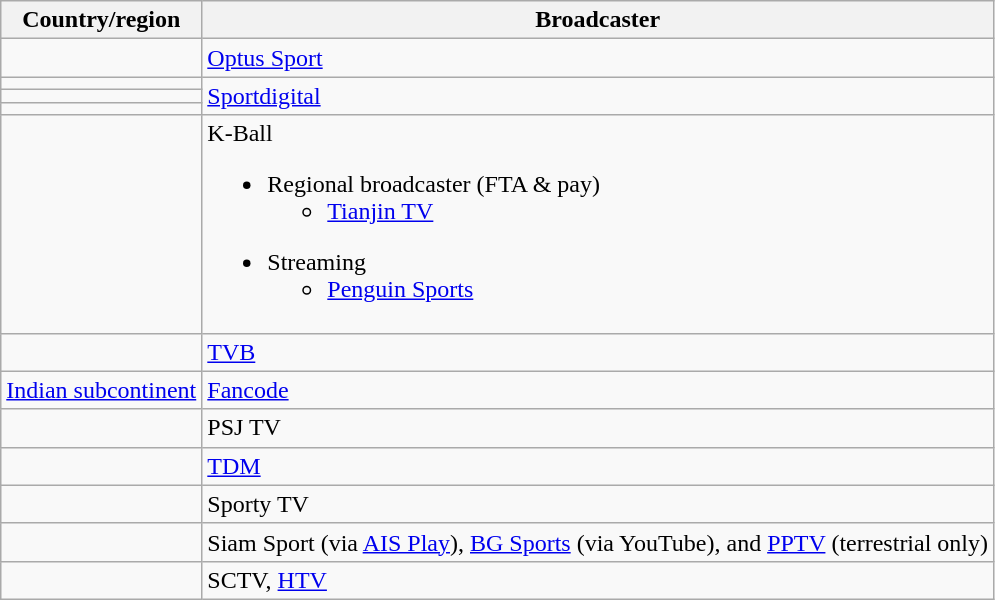<table class="wikitable">
<tr>
<th>Country/region</th>
<th>Broadcaster</th>
</tr>
<tr>
<td></td>
<td><a href='#'>Optus Sport</a></td>
</tr>
<tr>
<td></td>
<td rowspan="3"><a href='#'>Sportdigital</a></td>
</tr>
<tr>
<td></td>
</tr>
<tr>
<td></td>
</tr>
<tr>
<td></td>
<td>K-Ball<br><ul><li>Regional broadcaster (FTA & pay)<ul><li><a href='#'>Tianjin TV</a></li></ul></li></ul><ul><li>Streaming<ul><li><a href='#'>Penguin Sports</a></li></ul></li></ul></td>
</tr>
<tr>
<td></td>
<td><a href='#'>TVB</a></td>
</tr>
<tr>
<td><a href='#'>Indian subcontinent</a></td>
<td><a href='#'>Fancode</a></td>
</tr>
<tr>
<td></td>
<td>PSJ TV</td>
</tr>
<tr>
<td></td>
<td><a href='#'>TDM</a></td>
</tr>
<tr>
<td></td>
<td>Sporty TV</td>
</tr>
<tr>
<td></td>
<td>Siam Sport (via <a href='#'>AIS Play</a>), <a href='#'>BG Sports</a> (via YouTube), and <a href='#'>PPTV</a> (terrestrial only)</td>
</tr>
<tr>
<td></td>
<td>SCTV, <a href='#'>HTV</a></td>
</tr>
</table>
